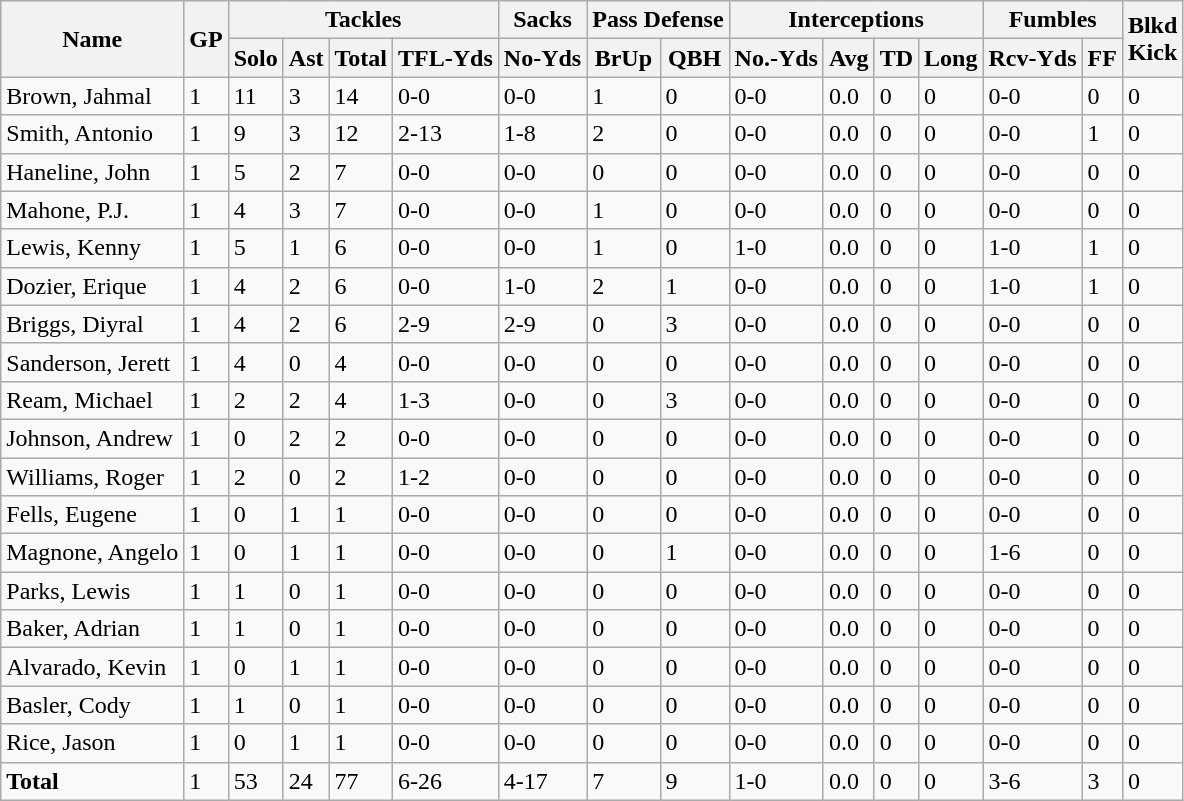<table class="wikitable" style="white-space:nowrap;">
<tr>
<th rowspan="2">Name</th>
<th rowspan="2">GP</th>
<th colspan="4">Tackles</th>
<th>Sacks</th>
<th colspan="2">Pass Defense</th>
<th colspan="4">Interceptions</th>
<th colspan="2">Fumbles</th>
<th rowspan="2">Blkd<br>Kick</th>
</tr>
<tr>
<th>Solo</th>
<th>Ast</th>
<th>Total</th>
<th>TFL-Yds</th>
<th>No-Yds</th>
<th>BrUp</th>
<th>QBH</th>
<th>No.-Yds</th>
<th>Avg</th>
<th>TD</th>
<th>Long</th>
<th>Rcv-Yds</th>
<th>FF</th>
</tr>
<tr>
<td>Brown, Jahmal</td>
<td>1</td>
<td>11</td>
<td>3</td>
<td>14</td>
<td>0-0</td>
<td>0-0</td>
<td>1</td>
<td>0</td>
<td>0-0</td>
<td>0.0</td>
<td>0</td>
<td>0</td>
<td>0-0</td>
<td>0</td>
<td>0</td>
</tr>
<tr>
<td>Smith, Antonio</td>
<td>1</td>
<td>9</td>
<td>3</td>
<td>12</td>
<td>2-13</td>
<td>1-8</td>
<td>2</td>
<td>0</td>
<td>0-0</td>
<td>0.0</td>
<td>0</td>
<td>0</td>
<td>0-0</td>
<td>1</td>
<td>0</td>
</tr>
<tr>
<td>Haneline, John</td>
<td>1</td>
<td>5</td>
<td>2</td>
<td>7</td>
<td>0-0</td>
<td>0-0</td>
<td>0</td>
<td>0</td>
<td>0-0</td>
<td>0.0</td>
<td>0</td>
<td>0</td>
<td>0-0</td>
<td>0</td>
<td>0</td>
</tr>
<tr>
<td>Mahone, P.J.</td>
<td>1</td>
<td>4</td>
<td>3</td>
<td>7</td>
<td>0-0</td>
<td>0-0</td>
<td>1</td>
<td>0</td>
<td>0-0</td>
<td>0.0</td>
<td>0</td>
<td>0</td>
<td>0-0</td>
<td>0</td>
<td>0</td>
</tr>
<tr>
<td>Lewis, Kenny</td>
<td>1</td>
<td>5</td>
<td>1</td>
<td>6</td>
<td>0-0</td>
<td>0-0</td>
<td>1</td>
<td>0</td>
<td>1-0</td>
<td>0.0</td>
<td>0</td>
<td>0</td>
<td>1-0</td>
<td>1</td>
<td>0</td>
</tr>
<tr>
<td>Dozier, Erique</td>
<td>1</td>
<td>4</td>
<td>2</td>
<td>6</td>
<td>0-0</td>
<td>1-0</td>
<td>2</td>
<td>1</td>
<td>0-0</td>
<td>0.0</td>
<td>0</td>
<td>0</td>
<td>1-0</td>
<td>1</td>
<td>0</td>
</tr>
<tr>
<td>Briggs, Diyral</td>
<td>1</td>
<td>4</td>
<td>2</td>
<td>6</td>
<td>2-9</td>
<td>2-9</td>
<td>0</td>
<td>3</td>
<td>0-0</td>
<td>0.0</td>
<td>0</td>
<td>0</td>
<td>0-0</td>
<td>0</td>
<td>0</td>
</tr>
<tr>
<td>Sanderson, Jerett</td>
<td>1</td>
<td>4</td>
<td>0</td>
<td>4</td>
<td>0-0</td>
<td>0-0</td>
<td>0</td>
<td>0</td>
<td>0-0</td>
<td>0.0</td>
<td>0</td>
<td>0</td>
<td>0-0</td>
<td>0</td>
<td>0</td>
</tr>
<tr>
<td>Ream, Michael</td>
<td>1</td>
<td>2</td>
<td>2</td>
<td>4</td>
<td>1-3</td>
<td>0-0</td>
<td>0</td>
<td>3</td>
<td>0-0</td>
<td>0.0</td>
<td>0</td>
<td>0</td>
<td>0-0</td>
<td>0</td>
<td>0</td>
</tr>
<tr>
<td>Johnson, Andrew</td>
<td>1</td>
<td>0</td>
<td>2</td>
<td>2</td>
<td>0-0</td>
<td>0-0</td>
<td>0</td>
<td>0</td>
<td>0-0</td>
<td>0.0</td>
<td>0</td>
<td>0</td>
<td>0-0</td>
<td>0</td>
<td>0</td>
</tr>
<tr>
<td>Williams, Roger</td>
<td>1</td>
<td>2</td>
<td>0</td>
<td>2</td>
<td>1-2</td>
<td>0-0</td>
<td>0</td>
<td>0</td>
<td>0-0</td>
<td>0.0</td>
<td>0</td>
<td>0</td>
<td>0-0</td>
<td>0</td>
<td>0</td>
</tr>
<tr>
<td>Fells, Eugene</td>
<td>1</td>
<td>0</td>
<td>1</td>
<td>1</td>
<td>0-0</td>
<td>0-0</td>
<td>0</td>
<td>0</td>
<td>0-0</td>
<td>0.0</td>
<td>0</td>
<td>0</td>
<td>0-0</td>
<td>0</td>
<td>0</td>
</tr>
<tr>
<td>Magnone, Angelo</td>
<td>1</td>
<td>0</td>
<td>1</td>
<td>1</td>
<td>0-0</td>
<td>0-0</td>
<td>0</td>
<td>1</td>
<td>0-0</td>
<td>0.0</td>
<td>0</td>
<td>0</td>
<td>1-6</td>
<td>0</td>
<td>0</td>
</tr>
<tr>
<td>Parks, Lewis</td>
<td>1</td>
<td>1</td>
<td>0</td>
<td>1</td>
<td>0-0</td>
<td>0-0</td>
<td>0</td>
<td>0</td>
<td>0-0</td>
<td>0.0</td>
<td>0</td>
<td>0</td>
<td>0-0</td>
<td>0</td>
<td>0</td>
</tr>
<tr>
<td>Baker, Adrian</td>
<td>1</td>
<td>1</td>
<td>0</td>
<td>1</td>
<td>0-0</td>
<td>0-0</td>
<td>0</td>
<td>0</td>
<td>0-0</td>
<td>0.0</td>
<td>0</td>
<td>0</td>
<td>0-0</td>
<td>0</td>
<td>0</td>
</tr>
<tr>
<td>Alvarado, Kevin</td>
<td>1</td>
<td>0</td>
<td>1</td>
<td>1</td>
<td>0-0</td>
<td>0-0</td>
<td>0</td>
<td>0</td>
<td>0-0</td>
<td>0.0</td>
<td>0</td>
<td>0</td>
<td>0-0</td>
<td>0</td>
<td>0</td>
</tr>
<tr>
<td>Basler, Cody</td>
<td>1</td>
<td>1</td>
<td>0</td>
<td>1</td>
<td>0-0</td>
<td>0-0</td>
<td>0</td>
<td>0</td>
<td>0-0</td>
<td>0.0</td>
<td>0</td>
<td>0</td>
<td>0-0</td>
<td>0</td>
<td>0</td>
</tr>
<tr>
<td>Rice, Jason</td>
<td>1</td>
<td>0</td>
<td>1</td>
<td>1</td>
<td>0-0</td>
<td>0-0</td>
<td>0</td>
<td>0</td>
<td>0-0</td>
<td>0.0</td>
<td>0</td>
<td>0</td>
<td>0-0</td>
<td>0</td>
<td>0</td>
</tr>
<tr>
<td><strong>Total</strong></td>
<td>1</td>
<td>53</td>
<td>24</td>
<td>77</td>
<td>6-26</td>
<td>4-17</td>
<td>7</td>
<td>9</td>
<td>1-0</td>
<td>0.0</td>
<td>0</td>
<td>0</td>
<td>3-6</td>
<td>3</td>
<td>0</td>
</tr>
</table>
